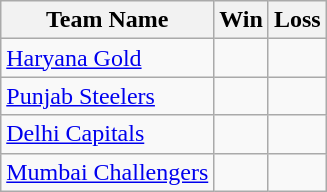<table class="wikitable">
<tr>
<th>Team Name</th>
<th>Win</th>
<th>Loss</th>
</tr>
<tr>
<td><a href='#'>Haryana Gold</a></td>
<td></td>
<td></td>
</tr>
<tr>
<td><a href='#'>Punjab Steelers</a></td>
<td></td>
<td></td>
</tr>
<tr>
<td><a href='#'>Delhi Capitals</a></td>
<td></td>
<td></td>
</tr>
<tr>
<td><a href='#'>Mumbai Challengers</a></td>
<td></td>
<td></td>
</tr>
</table>
